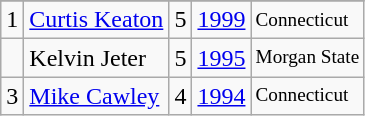<table class="wikitable">
<tr>
</tr>
<tr>
<td>1</td>
<td><a href='#'>Curtis Keaton</a></td>
<td>5</td>
<td><a href='#'>1999</a></td>
<td style="font-size:80%;">Connecticut</td>
</tr>
<tr>
<td></td>
<td>Kelvin Jeter</td>
<td>5</td>
<td><a href='#'>1995</a></td>
<td style="font-size:80%;">Morgan State</td>
</tr>
<tr>
<td>3</td>
<td><a href='#'>Mike Cawley</a></td>
<td>4</td>
<td><a href='#'>1994</a></td>
<td style="font-size:80%;">Connecticut</td>
</tr>
</table>
